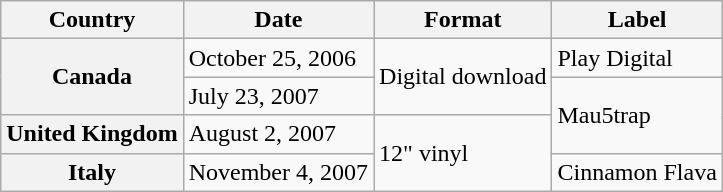<table class="wikitable plainrowheaders">
<tr>
<th scope="col">Country</th>
<th scope="col">Date</th>
<th scope="col">Format</th>
<th scope="col">Label</th>
</tr>
<tr>
<th scope="row" rowspan="2">Canada</th>
<td>October 25, 2006</td>
<td rowspan="2">Digital download</td>
<td>Play Digital</td>
</tr>
<tr>
<td>July 23, 2007</td>
<td rowspan="2">Mau5trap</td>
</tr>
<tr>
<th scope="row">United Kingdom</th>
<td>August 2, 2007</td>
<td rowspan="2">12" vinyl</td>
</tr>
<tr>
<th scope="row">Italy</th>
<td>November 4, 2007</td>
<td>Cinnamon Flava</td>
</tr>
</table>
